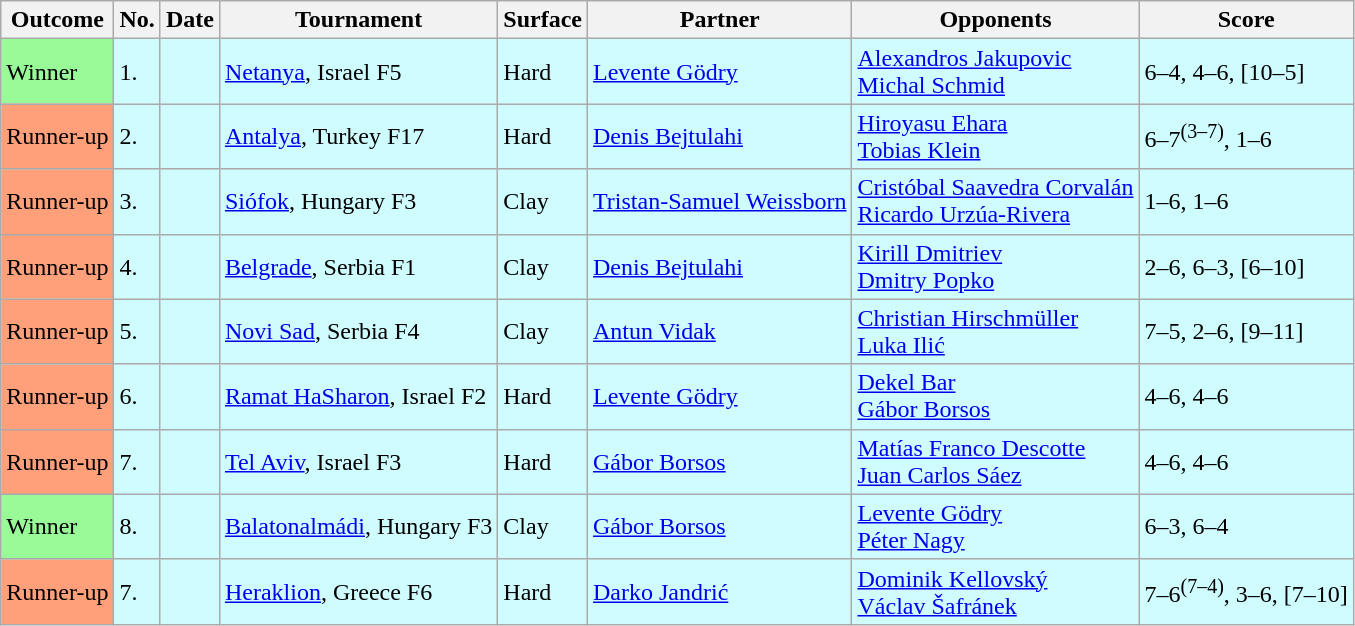<table class=wikitable>
<tr>
<th>Outcome</th>
<th>No.</th>
<th>Date</th>
<th>Tournament</th>
<th>Surface</th>
<th>Partner</th>
<th>Opponents</th>
<th>Score</th>
</tr>
<tr style="background:#cffcff;">
<td bgcolor=98FB98>Winner</td>
<td>1.</td>
<td></td>
<td> <a href='#'>Netanya</a>, Israel F5</td>
<td>Hard</td>
<td> <a href='#'>Levente Gödry</a></td>
<td> <a href='#'>Alexandros Jakupovic</a><br> <a href='#'>Michal Schmid</a></td>
<td>6–4, 4–6, [10–5]</td>
</tr>
<tr style="background:#cffcff;">
<td bgcolor=FFA07A>Runner-up</td>
<td>2.</td>
<td></td>
<td> <a href='#'>Antalya</a>, Turkey F17</td>
<td>Hard</td>
<td> <a href='#'>Denis Bejtulahi</a></td>
<td> <a href='#'>Hiroyasu Ehara</a><br> <a href='#'>Tobias Klein</a></td>
<td>6–7<sup>(3–7)</sup>, 1–6</td>
</tr>
<tr style="background:#cffcff;">
<td bgcolor=FFA07A>Runner-up</td>
<td>3.</td>
<td></td>
<td> <a href='#'>Siófok</a>, Hungary F3</td>
<td>Clay</td>
<td> <a href='#'>Tristan-Samuel Weissborn</a></td>
<td> <a href='#'>Cristóbal Saavedra Corvalán</a><br> <a href='#'>Ricardo Urzúa-Rivera</a></td>
<td>1–6, 1–6</td>
</tr>
<tr style="background:#cffcff;">
<td bgcolor=FFA07A>Runner-up</td>
<td>4.</td>
<td></td>
<td> <a href='#'>Belgrade</a>, Serbia F1</td>
<td>Clay</td>
<td> <a href='#'>Denis Bejtulahi</a></td>
<td> <a href='#'>Kirill Dmitriev</a><br> <a href='#'>Dmitry Popko</a></td>
<td>2–6, 6–3, [6–10]</td>
</tr>
<tr style="background:#cffcff;">
<td bgcolor=FFA07A>Runner-up</td>
<td>5.</td>
<td></td>
<td> <a href='#'>Novi Sad</a>, Serbia F4</td>
<td>Clay</td>
<td> <a href='#'>Antun Vidak</a></td>
<td> <a href='#'>Christian Hirschmüller</a><br> <a href='#'>Luka Ilić</a></td>
<td>7–5, 2–6, [9–11]</td>
</tr>
<tr style="background:#cffcff;">
<td bgcolor=FFA07A>Runner-up</td>
<td>6.</td>
<td></td>
<td> <a href='#'>Ramat HaSharon</a>, Israel F2</td>
<td>Hard</td>
<td> <a href='#'>Levente Gödry</a></td>
<td> <a href='#'>Dekel Bar</a><br> <a href='#'>Gábor Borsos</a></td>
<td>4–6, 4–6</td>
</tr>
<tr style="background:#cffcff;">
<td bgcolor=FFA07A>Runner-up</td>
<td>7.</td>
<td></td>
<td> <a href='#'>Tel Aviv</a>, Israel F3</td>
<td>Hard</td>
<td> <a href='#'>Gábor Borsos</a></td>
<td> <a href='#'>Matías Franco Descotte</a><br> <a href='#'>Juan Carlos Sáez</a></td>
<td>4–6, 4–6</td>
</tr>
<tr style="background:#cffcff;">
<td bgcolor=98FB98>Winner</td>
<td>8.</td>
<td></td>
<td> <a href='#'>Balatonalmádi</a>, Hungary F3</td>
<td>Clay</td>
<td> <a href='#'>Gábor Borsos</a></td>
<td> <a href='#'>Levente Gödry</a><br> <a href='#'>Péter Nagy</a></td>
<td>6–3, 6–4</td>
</tr>
<tr style="background:#cffcff;">
<td bgcolor=FFA07A>Runner-up</td>
<td>7.</td>
<td></td>
<td> <a href='#'>Heraklion</a>, Greece F6</td>
<td>Hard</td>
<td> <a href='#'>Darko Jandrić</a></td>
<td> <a href='#'>Dominik Kellovský</a><br> <a href='#'>Václav Šafránek</a></td>
<td>7–6<sup>(7–4)</sup>, 3–6, [7–10]</td>
</tr>
</table>
